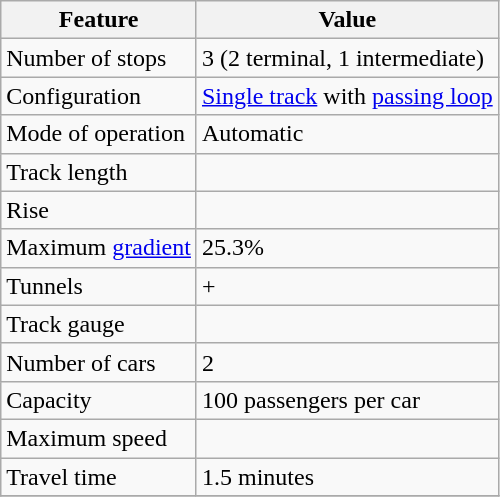<table class="wikitable sortable mw-datatable plainrowheaders">
<tr>
<th>Feature</th>
<th>Value</th>
</tr>
<tr>
<td>Number of stops</td>
<td>3 (2 terminal, 1 intermediate)</td>
</tr>
<tr>
<td>Configuration</td>
<td><a href='#'>Single track</a> with <a href='#'>passing loop</a></td>
</tr>
<tr>
<td>Mode of operation</td>
<td>Automatic</td>
</tr>
<tr>
<td>Track length</td>
<td></td>
</tr>
<tr>
<td>Rise</td>
<td></td>
</tr>
<tr>
<td>Maximum <a href='#'>gradient</a></td>
<td>25.3%</td>
</tr>
<tr>
<td>Tunnels</td>
<td> + </td>
</tr>
<tr>
<td>Track gauge</td>
<td></td>
</tr>
<tr>
<td>Number of cars</td>
<td>2</td>
</tr>
<tr>
<td>Capacity</td>
<td>100 passengers per car</td>
</tr>
<tr>
<td>Maximum speed</td>
<td></td>
</tr>
<tr>
<td>Travel time</td>
<td>1.5 minutes</td>
</tr>
<tr>
</tr>
</table>
